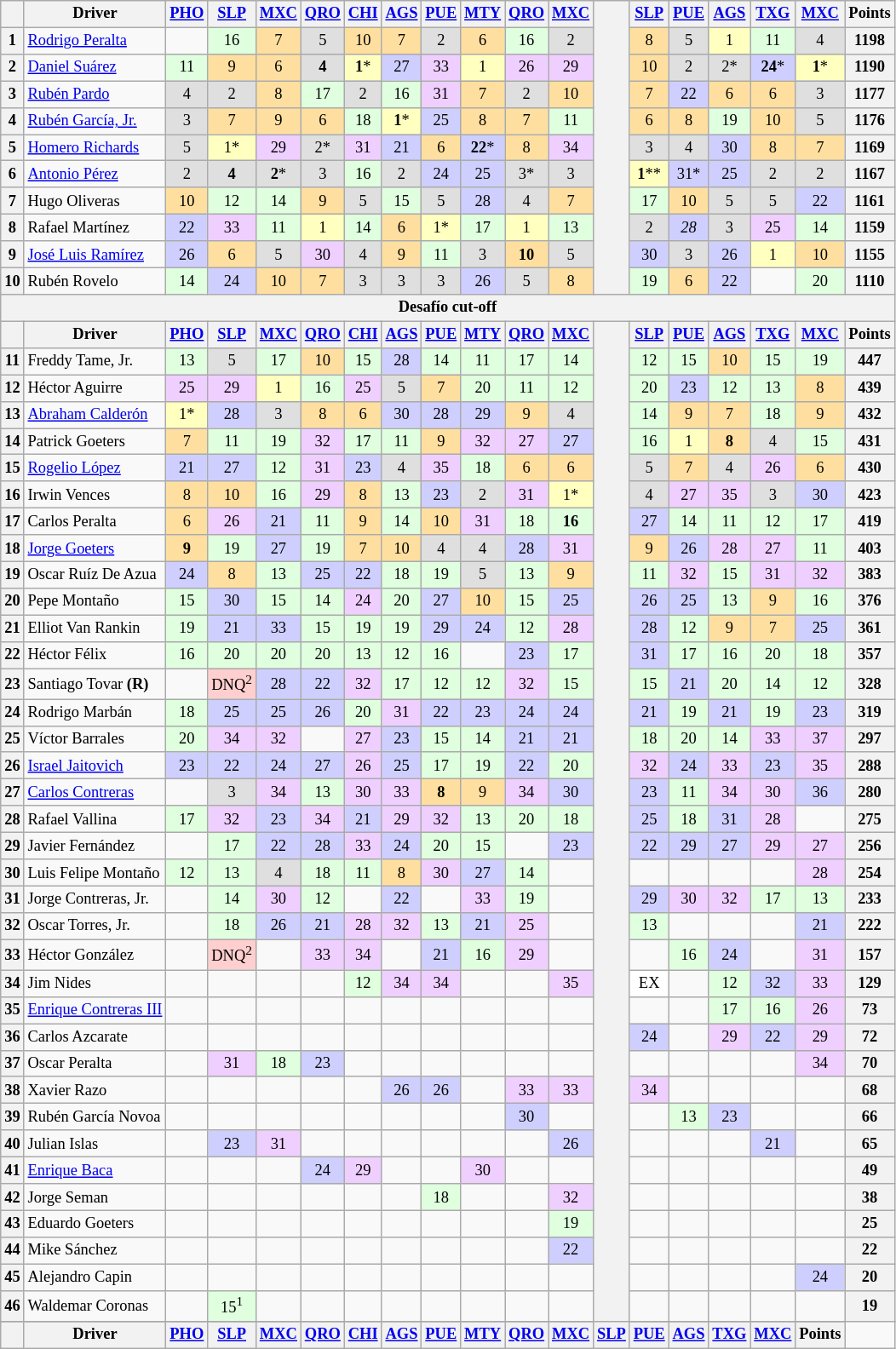<table class="wikitable" style="font-size:77%; text-align:center">
<tr valign="center">
<th valign="middle"></th>
<th valign="middle">Driver</th>
<th><a href='#'>PHO</a></th>
<th><a href='#'>SLP</a></th>
<th><a href='#'>MXC</a></th>
<th><a href='#'>QRO</a></th>
<th><a href='#'>CHI</a></th>
<th><a href='#'>AGS</a></th>
<th><a href='#'>PUE</a></th>
<th><a href='#'>MTY</a></th>
<th><a href='#'>QRO</a></th>
<th><a href='#'>MXC</a></th>
<th rowspan="11"></th>
<th><a href='#'>SLP</a></th>
<th><a href='#'>PUE</a></th>
<th><a href='#'>AGS</a></th>
<th><a href='#'>TXG</a></th>
<th><a href='#'>MXC</a></th>
<th valign="middle">Points</th>
</tr>
<tr>
<th>1</th>
<td align="left"><a href='#'>Rodrigo Peralta</a></td>
<td></td>
<td style="background:#dfffdf;">16</td>
<td style="background:#ffdf9f;">7</td>
<td style="background:#dfdfdf;">5</td>
<td style="background:#ffdf9f;">10</td>
<td style="background:#ffdf9f;">7</td>
<td style="background:#dfdfdf;">2</td>
<td style="background:#ffdf9f;">6</td>
<td style="background:#dfffdf;">16</td>
<td style="background:#dfdfdf;">2</td>
<td style="background:#ffdf9f;">8</td>
<td style="background:#dfdfdf;">5</td>
<td style="background:#ffffbf;">1</td>
<td style="background:#dfffdf;">11</td>
<td style="background:#dfdfdf;">4</td>
<th>1198</th>
</tr>
<tr>
<th>2</th>
<td align="left"><a href='#'>Daniel Suárez</a></td>
<td style="background:#dfffdf;">11</td>
<td style="background:#ffdf9f;">9</td>
<td style="background:#ffdf9f;">6</td>
<td style="background:#dfdfdf;"><strong>4</strong></td>
<td style="background:#ffffbf;"><strong>1</strong>*</td>
<td style="background:#cfcfff;">27</td>
<td style="background:#efcfff;">33</td>
<td style="background:#ffffbf;">1</td>
<td style="background:#efcfff;">26</td>
<td style="background:#efcfff;">29</td>
<td style="background:#ffdf9f;">10</td>
<td style="background:#dfdfdf;">2</td>
<td style="background:#dfdfdf;">2*</td>
<td style="background:#cfcfff;"><strong>24</strong>*</td>
<td style="background:#ffffbf;"><strong>1</strong>*</td>
<th>1190</th>
</tr>
<tr>
<th>3</th>
<td align="left"><a href='#'>Rubén Pardo</a></td>
<td style="background:#dfdfdf;">4</td>
<td style="background:#dfdfdf;">2</td>
<td style="background:#ffdf9f;">8</td>
<td style="background:#dfffdf;">17</td>
<td style="background:#dfdfdf;">2</td>
<td style="background:#dfffdf;">16</td>
<td style="background:#efcfff;">31</td>
<td style="background:#ffdf9f;">7</td>
<td style="background:#dfdfdf;">2</td>
<td style="background:#ffdf9f;">10</td>
<td style="background:#ffdf9f;">7</td>
<td style="background:#cfcfff;">22</td>
<td style="background:#ffdf9f;">6</td>
<td style="background:#ffdf9f;">6</td>
<td style="background:#dfdfdf;">3</td>
<th>1177</th>
</tr>
<tr>
<th>4</th>
<td align="left"><a href='#'>Rubén García, Jr.</a></td>
<td style="background:#dfdfdf;">3</td>
<td style="background:#ffdf9f;">7</td>
<td style="background:#ffdf9f;">9</td>
<td style="background:#ffdf9f;">6</td>
<td style="background:#dfffdf;">18</td>
<td style="background:#ffffbf;"><strong>1</strong>*</td>
<td style="background:#cfcfff;">25</td>
<td style="background:#ffdf9f;">8</td>
<td style="background:#ffdf9f;">7</td>
<td style="background:#dfffdf;">11</td>
<td style="background:#ffdf9f;">6</td>
<td style="background:#ffdf9f;">8</td>
<td style="background:#dfffdf;">19</td>
<td style="background:#ffdf9f;">10</td>
<td style="background:#dfdfdf;">5</td>
<th>1176</th>
</tr>
<tr>
<th>5</th>
<td align="left"><a href='#'>Homero Richards</a></td>
<td style="background:#dfdfdf;">5</td>
<td style="background:#ffffbf;">1*</td>
<td style="background:#efcfff;">29</td>
<td style="background:#dfdfdf;">2*</td>
<td style="background:#efcfff;">31</td>
<td style="background:#cfcfff;">21</td>
<td style="background:#ffdf9f;">6</td>
<td style="background:#cfcfff;"><strong>22</strong>*</td>
<td style="background:#ffdf9f;">8</td>
<td style="background:#efcfff;">34</td>
<td style="background:#dfdfdf;">3</td>
<td style="background:#dfdfdf;">4</td>
<td style="background:#cfcfff;">30</td>
<td style="background:#ffdf9f;">8</td>
<td style="background:#ffdf9f;">7</td>
<th>1169</th>
</tr>
<tr>
<th>6</th>
<td align="left"><a href='#'>Antonio Pérez</a></td>
<td style="background:#dfdfdf;">2</td>
<td style="background:#dfdfdf;"><strong>4</strong></td>
<td style="background:#dfdfdf;"><strong>2</strong>*</td>
<td style="background:#dfdfdf;">3</td>
<td style="background:#dfffdf;">16</td>
<td style="background:#dfdfdf;">2</td>
<td style="background:#cfcfff;">24</td>
<td style="background:#cfcfff;">25</td>
<td style="background:#dfdfdf;">3*</td>
<td style="background:#dfdfdf;">3</td>
<td style="background:#ffffbf;"><strong>1</strong>**</td>
<td style="background:#cfcfff;">31*</td>
<td style="background:#cfcfff;">25</td>
<td style="background:#dfdfdf;">2</td>
<td style="background:#dfdfdf;">2</td>
<th>1167</th>
</tr>
<tr>
<th>7</th>
<td align="left">Hugo Oliveras</td>
<td style="background:#ffdf9f;">10</td>
<td style="background:#dfffdf;">12</td>
<td style="background:#dfffdf;">14</td>
<td style="background:#ffdf9f;">9</td>
<td style="background:#dfdfdf;">5</td>
<td style="background:#dfffdf;">15</td>
<td style="background:#dfdfdf;">5</td>
<td style="background:#cfcfff;">28</td>
<td style="background:#dfdfdf;">4</td>
<td style="background:#ffdf9f;">7</td>
<td style="background:#dfffdf;">17</td>
<td style="background:#ffdf9f;">10</td>
<td style="background:#dfdfdf;">5</td>
<td style="background:#dfdfdf;">5</td>
<td style="background:#cfcfff;">22</td>
<th>1161</th>
</tr>
<tr>
<th>8</th>
<td align="left">Rafael Martínez</td>
<td style="background:#cfcfff;">22</td>
<td style="background:#efcfff;">33</td>
<td style="background:#dfffdf;">11</td>
<td style="background:#ffffbf;">1</td>
<td style="background:#dfffdf;">14</td>
<td style="background:#ffdf9f;">6</td>
<td style="background:#ffffbf;">1*</td>
<td style="background:#dfffdf;">17</td>
<td style="background:#ffffbf;">1</td>
<td style="background:#dfffdf;">13</td>
<td style="background:#dfdfdf;">2</td>
<td style="background:#cfcfff;"><em>28</em></td>
<td style="background:#dfdfdf;">3</td>
<td style="background:#efcfff;">25</td>
<td style="background:#dfffdf;">14</td>
<th>1159</th>
</tr>
<tr>
<th>9</th>
<td align="left"><a href='#'>José Luis Ramírez</a></td>
<td style="background:#cfcfff;">26</td>
<td style="background:#ffdf9f;">6</td>
<td style="background:#dfdfdf;">5</td>
<td style="background:#efcfff;">30</td>
<td style="background:#dfdfdf;">4</td>
<td style="background:#ffdf9f;">9</td>
<td style="background:#dfffdf;">11</td>
<td style="background:#dfdfdf;">3</td>
<td style="background:#ffdf9f;"><strong>10</strong></td>
<td style="background:#dfdfdf;">5</td>
<td style="background:#cfcfff;">30</td>
<td style="background:#dfdfdf;">3</td>
<td style="background:#cfcfff;">26</td>
<td style="background:#ffffbf;">1</td>
<td style="background:#ffdf9f;">10</td>
<th>1155</th>
</tr>
<tr>
<th>10</th>
<td align="left">Rubén Rovelo</td>
<td style="background:#dfffdf;">14</td>
<td style="background:#cfcfff;">24</td>
<td style="background:#ffdf9f;">10</td>
<td style="background:#ffdf9f;">7</td>
<td style="background:#dfdfdf;">3</td>
<td style="background:#dfdfdf;">3</td>
<td style="background:#dfdfdf;">3</td>
<td style="background:#cfcfff;">26</td>
<td style="background:#dfdfdf;">5</td>
<td style="background:#ffdf9f;">8</td>
<td style="background:#dfffdf;">19</td>
<td style="background:#ffdf9f;">6</td>
<td style="background:#cfcfff;">22</td>
<td></td>
<td style="background:#dfffdf;">20</td>
<th>1110</th>
</tr>
<tr>
<th colspan="19">Desafío cut-off</th>
</tr>
<tr>
<th valign="middle"></th>
<th valign="middle">Driver</th>
<th><a href='#'>PHO</a></th>
<th><a href='#'>SLP</a></th>
<th><a href='#'>MXC</a></th>
<th><a href='#'>QRO</a></th>
<th><a href='#'>CHI</a></th>
<th><a href='#'>AGS</a></th>
<th><a href='#'>PUE</a></th>
<th><a href='#'>MTY</a></th>
<th><a href='#'>QRO</a></th>
<th><a href='#'>MXC</a></th>
<th rowspan="38"></th>
<th><a href='#'>SLP</a></th>
<th><a href='#'>PUE</a></th>
<th><a href='#'>AGS</a></th>
<th><a href='#'>TXG</a></th>
<th><a href='#'>MXC</a></th>
<th valign="middle">Points</th>
</tr>
<tr>
<th>11</th>
<td align="left">Freddy Tame, Jr.</td>
<td style="background:#dfffdf;">13</td>
<td style="background:#dfdfdf;">5</td>
<td style="background:#dfffdf;">17</td>
<td style="background:#ffdf9f;">10</td>
<td style="background:#dfffdf;">15</td>
<td style="background:#cfcfff;">28</td>
<td style="background:#dfffdf;">14</td>
<td style="background:#dfffdf;">11</td>
<td style="background:#dfffdf;">17</td>
<td style="background:#dfffdf;">14</td>
<td style="background:#dfffdf;">12</td>
<td style="background:#dfffdf;">15</td>
<td style="background:#ffdf9f;">10</td>
<td style="background:#dfffdf;">15</td>
<td style="background:#dfffdf;">19</td>
<th>447</th>
</tr>
<tr>
<th>12</th>
<td align="left">Héctor Aguirre</td>
<td style="background:#efcfff;">25</td>
<td style="background:#efcfff;">29</td>
<td style="background:#ffffbf;">1</td>
<td style="background:#dfffdf;">16</td>
<td style="background:#efcfff;">25</td>
<td style="background:#dfdfdf;">5</td>
<td style="background:#ffdf9f;">7</td>
<td style="background:#dfffdf;">20</td>
<td style="background:#dfffdf;">11</td>
<td style="background:#dfffdf;">12</td>
<td style="background:#dfffdf;">20</td>
<td style="background:#cfcfff;">23</td>
<td style="background:#dfffdf;">12</td>
<td style="background:#dfffdf;">13</td>
<td style="background:#ffdf9f;">8</td>
<th>439</th>
</tr>
<tr>
<th>13</th>
<td align="left"><a href='#'>Abraham Calderón</a></td>
<td style="background:#ffffbf;">1*</td>
<td style="background:#cfcfff;">28</td>
<td style="background:#dfdfdf;">3</td>
<td style="background:#ffdf9f;">8</td>
<td style="background:#ffdf9f;">6</td>
<td style="background:#cfcfff;">30</td>
<td style="background:#cfcfff;">28</td>
<td style="background:#cfcfff;">29</td>
<td style="background:#ffdf9f;">9</td>
<td style="background:#dfdfdf;">4</td>
<td style="background:#dfffdf;">14</td>
<td style="background:#ffdf9f;">9</td>
<td style="background:#ffdf9f;">7</td>
<td style="background:#dfffdf;">18</td>
<td style="background:#ffdf9f;">9</td>
<th>432</th>
</tr>
<tr>
<th>14</th>
<td align="left">Patrick Goeters</td>
<td style="background:#ffdf9f;">7</td>
<td style="background:#dfffdf;">11</td>
<td style="background:#dfffdf;">19</td>
<td style="background:#efcfff;">32</td>
<td style="background:#dfffdf;">17</td>
<td style="background:#dfffdf;">11</td>
<td style="background:#ffdf9f;">9</td>
<td style="background:#efcfff;">32</td>
<td style="background:#efcfff;">27</td>
<td style="background:#cfcfff;">27</td>
<td style="background:#dfffdf;">16</td>
<td style="background:#ffffbf;">1</td>
<td style="background:#ffdf9f;"><strong>8</strong></td>
<td style="background:#dfdfdf;">4</td>
<td style="background:#dfffdf;">15</td>
<th>431</th>
</tr>
<tr>
<th>15</th>
<td align="left"><a href='#'>Rogelio López</a></td>
<td style="background:#cfcfff;">21</td>
<td style="background:#cfcfff;">27</td>
<td style="background:#dfffdf;">12</td>
<td style="background:#efcfff;">31</td>
<td style="background:#cfcfff;">23</td>
<td style="background:#dfdfdf;">4</td>
<td style="background:#efcfff;">35</td>
<td style="background:#dfffdf;">18</td>
<td style="background:#ffdf9f;">6</td>
<td style="background:#ffdf9f;">6</td>
<td style="background:#dfdfdf;">5</td>
<td style="background:#ffdf9f;">7</td>
<td style="background:#dfdfdf;">4</td>
<td style="background:#efcfff;">26</td>
<td style="background:#ffdf9f;">6</td>
<th>430</th>
</tr>
<tr>
<th>16</th>
<td align="left">Irwin Vences</td>
<td style="background:#ffdf9f;">8</td>
<td style="background:#ffdf9f;">10</td>
<td style="background:#dfffdf;">16</td>
<td style="background:#efcfff;">29</td>
<td style="background:#ffdf9f;">8</td>
<td style="background:#dfffdf;">13</td>
<td style="background:#cfcfff;">23</td>
<td style="background:#dfdfdf;">2</td>
<td style="background:#efcfff;">31</td>
<td style="background:#ffffbf;">1*</td>
<td style="background:#dfdfdf;">4</td>
<td style="background:#efcfff;">27</td>
<td style="background:#efcfff;">35</td>
<td style="background:#dfdfdf;">3</td>
<td style="background:#cfcfff;">30</td>
<th>423</th>
</tr>
<tr>
<th>17</th>
<td align="left">Carlos Peralta</td>
<td style="background:#ffdf9f;">6</td>
<td style="background:#efcfff;">26</td>
<td style="background:#cfcfff;">21</td>
<td style="background:#dfffdf;">11</td>
<td style="background:#ffdf9f;">9</td>
<td style="background:#dfffdf;">14</td>
<td style="background:#ffdf9f;">10</td>
<td style="background:#efcfff;">31</td>
<td style="background:#dfffdf;">18</td>
<td style="background:#dfffdf;"><strong>16</strong></td>
<td style="background:#cfcfff;">27</td>
<td style="background:#dfffdf;">14</td>
<td style="background:#dfffdf;">11</td>
<td style="background:#dfffdf;">12</td>
<td style="background:#dfffdf;">17</td>
<th>419</th>
</tr>
<tr>
<th>18</th>
<td align="left"><a href='#'>Jorge Goeters</a></td>
<td style="background:#ffdf9f;"><strong>9</strong></td>
<td style="background:#dfffdf;">19</td>
<td style="background:#cfcfff;">27</td>
<td style="background:#dfffdf;">19</td>
<td style="background:#ffdf9f;">7</td>
<td style="background:#ffdf9f;">10</td>
<td style="background:#dfdfdf;">4</td>
<td style="background:#dfdfdf;">4</td>
<td style="background:#cfcfff;">28</td>
<td style="background:#efcfff;">31</td>
<td style="background:#ffdf9f;">9</td>
<td style="background:#cfcfff;">26</td>
<td style="background:#efcfff;">28</td>
<td style="background:#efcfff;">27</td>
<td style="background:#dfffdf;">11</td>
<th>403</th>
</tr>
<tr>
<th>19</th>
<td align="left">Oscar Ruíz De Azua</td>
<td style="background:#cfcfff;">24</td>
<td style="background:#ffdf9f;">8</td>
<td style="background:#dfffdf;">13</td>
<td style="background:#cfcfff;">25</td>
<td style="background:#cfcfff;">22</td>
<td style="background:#dfffdf;">18</td>
<td style="background:#dfffdf;">19</td>
<td style="background:#dfdfdf;">5</td>
<td style="background:#dfffdf;">13</td>
<td style="background:#ffdf9f;">9</td>
<td style="background:#dfffdf;">11</td>
<td style="background:#efcfff;">32</td>
<td style="background:#dfffdf;">15</td>
<td style="background:#efcfff;">31</td>
<td style="background:#efcfff;">32</td>
<th>383</th>
</tr>
<tr>
<th>20</th>
<td align="left">Pepe Montaño</td>
<td style="background:#dfffdf;">15</td>
<td style="background:#cfcfff;">30</td>
<td style="background:#dfffdf;">15</td>
<td style="background:#dfffdf;">14</td>
<td style="background:#efcfff;">24</td>
<td style="background:#dfffdf;">20</td>
<td style="background:#cfcfff;">27</td>
<td style="background:#ffdf9f;">10</td>
<td style="background:#dfffdf;">15</td>
<td style="background:#cfcfff;">25</td>
<td style="background:#cfcfff;">26</td>
<td style="background:#cfcfff;">25</td>
<td style="background:#dfffdf;">13</td>
<td style="background:#ffdf9f;">9</td>
<td style="background:#dfffdf;">16</td>
<th>376</th>
</tr>
<tr>
<th>21</th>
<td align="left">Elliot Van Rankin</td>
<td style="background:#dfffdf;">19</td>
<td style="background:#cfcfff;">21</td>
<td style="background:#cfcfff;">33</td>
<td style="background:#dfffdf;">15</td>
<td style="background:#dfffdf;">19</td>
<td style="background:#dfffdf;">19</td>
<td style="background:#cfcfff;">29</td>
<td style="background:#cfcfff;">24</td>
<td style="background:#dfffdf;">12</td>
<td style="background:#efcfff;">28</td>
<td style="background:#cfcfff;">28</td>
<td style="background:#dfffdf;">12</td>
<td style="background:#ffdf9f;">9</td>
<td style="background:#ffdf9f;">7</td>
<td style="background:#cfcfff;">25</td>
<th>361</th>
</tr>
<tr>
<th>22</th>
<td align="left">Héctor Félix</td>
<td style="background:#dfffdf;">16</td>
<td style="background:#dfffdf;">20</td>
<td style="background:#dfffdf;">20</td>
<td style="background:#dfffdf;">20</td>
<td style="background:#dfffdf;">13</td>
<td style="background:#dfffdf;">12</td>
<td style="background:#dfffdf;">16</td>
<td></td>
<td style="background:#cfcfff;">23</td>
<td style="background:#dfffdf;">17</td>
<td style="background:#cfcfff;">31</td>
<td style="background:#dfffdf;">17</td>
<td style="background:#dfffdf;">16</td>
<td style="background:#dfffdf;">20</td>
<td style="background:#dfffdf;">18</td>
<th>357</th>
</tr>
<tr>
<th>23</th>
<td align="left">Santiago Tovar <strong>(R)</strong></td>
<td></td>
<td style="background:#FFCFCF;">DNQ<sup>2</sup></td>
<td style="background:#cfcfff;">28</td>
<td style="background:#cfcfff;">22</td>
<td style="background:#efcfff;">32</td>
<td style="background:#dfffdf;">17</td>
<td style="background:#dfffdf;">12</td>
<td style="background:#dfffdf;">12</td>
<td style="background:#efcfff;">32</td>
<td style="background:#dfffdf;">15</td>
<td style="background:#dfffdf;">15</td>
<td style="background:#cfcfff;">21</td>
<td style="background:#dfffdf;">20</td>
<td style="background:#dfffdf;">14</td>
<td style="background:#dfffdf;">12</td>
<th>328</th>
</tr>
<tr>
<th>24</th>
<td align="left">Rodrigo Marbán</td>
<td style="background:#dfffdf;">18</td>
<td style="background:#cfcfff;">25</td>
<td style="background:#cfcfff;">25</td>
<td style="background:#cfcfff;">26</td>
<td style="background:#dfffdf;">20</td>
<td style="background:#efcfff;">31</td>
<td style="background:#cfcfff;">22</td>
<td style="background:#cfcfff;">23</td>
<td style="background:#cfcfff;">24</td>
<td style="background:#cfcfff;">24</td>
<td style="background:#cfcfff;">21</td>
<td style="background:#dfffdf;">19</td>
<td style="background:#cfcfff;">21</td>
<td style="background:#dfffdf;">19</td>
<td style="background:#cfcfff;">23</td>
<th>319</th>
</tr>
<tr>
<th>25</th>
<td align="left">Víctor Barrales</td>
<td style="background:#dfffdf;">20</td>
<td style="background:#efcfff;">34</td>
<td style="background:#efcfff;">32</td>
<td></td>
<td style="background:#efcfff;">27</td>
<td style="background:#cfcfff;">23</td>
<td style="background:#dfffdf;">15</td>
<td style="background:#dfffdf;">14</td>
<td style="background:#cfcfff;">21</td>
<td style="background:#cfcfff;">21</td>
<td style="background:#dfffdf;">18</td>
<td style="background:#dfffdf;">20</td>
<td style="background:#dfffdf;">14</td>
<td style="background:#efcfff;">33</td>
<td style="background:#efcfff;">37</td>
<th>297</th>
</tr>
<tr>
<th>26</th>
<td align="left"><a href='#'>Israel Jaitovich</a></td>
<td style="background:#cfcfff;">23</td>
<td style="background:#cfcfff;">22</td>
<td style="background:#cfcfff;">24</td>
<td style="background:#cfcfff;">27</td>
<td style="background:#efcfff;">26</td>
<td style="background:#cfcfff;">25</td>
<td style="background:#dfffdf;">17</td>
<td style="background:#dfffdf;">19</td>
<td style="background:#cfcfff;">22</td>
<td style="background:#dfffdf;">20</td>
<td style="background:#efcfff;">32</td>
<td style="background:#cfcfff;">24</td>
<td style="background:#efcfff;">33</td>
<td style="background:#cfcfff;">23</td>
<td style="background:#efcfff;">35</td>
<th>288</th>
</tr>
<tr>
<th>27</th>
<td align="left"><a href='#'>Carlos Contreras</a></td>
<td></td>
<td style="background:#dfdfdf;">3</td>
<td style="background:#efcfff;">34</td>
<td style="background:#dfffdf;">13</td>
<td style="background:#efcfff;">30</td>
<td style="background:#efcfff;">33</td>
<td style="background:#ffdf9f;"><strong>8</strong></td>
<td style="background:#ffdf9f;">9</td>
<td style="background:#efcfff;">34</td>
<td style="background:#cfcfff;">30</td>
<td style="background:#cfcfff;">23</td>
<td style="background:#dfffdf;">11</td>
<td style="background:#efcfff;">34</td>
<td style="background:#efcfff;">30</td>
<td style="background:#cfcfff;">36</td>
<th>280</th>
</tr>
<tr>
<th>28</th>
<td align="left">Rafael Vallina</td>
<td style="background:#dfffdf;">17</td>
<td style="background:#efcfff;">32</td>
<td style="background:#cfcfff;">23</td>
<td style="background:#efcfff;">34</td>
<td style="background:#cfcfff;">21</td>
<td style="background:#efcfff;">29</td>
<td style="background:#efcfff;">32</td>
<td style="background:#dfffdf;">13</td>
<td style="background:#dfffdf;">20</td>
<td style="background:#dfffdf;">18</td>
<td style="background:#cfcfff;">25</td>
<td style="background:#dfffdf;">18</td>
<td style="background:#cfcfff;">31</td>
<td style="background:#efcfff;">28</td>
<td></td>
<th>275</th>
</tr>
<tr>
<th>29</th>
<td align="left">Javier Fernández</td>
<td></td>
<td style="background:#dfffdf;">17</td>
<td style="background:#cfcfff;">22</td>
<td style="background:#cfcfff;">28</td>
<td style="background:#efcfff;">33</td>
<td style="background:#cfcfff;">24</td>
<td style="background:#dfffdf;">20</td>
<td style="background:#dfffdf;">15</td>
<td></td>
<td style="background:#cfcfff;">23</td>
<td style="background:#cfcfff;">22</td>
<td style="background:#cfcfff;">29</td>
<td style="background:#cfcfff;">27</td>
<td style="background:#efcfff;">29</td>
<td style="background:#efcfff;">27</td>
<th>256</th>
</tr>
<tr>
<th>30</th>
<td align="left">Luis Felipe Montaño</td>
<td style="background:#dfffdf;">12</td>
<td style="background:#dfffdf;">13</td>
<td style="background:#dfdfdf;">4</td>
<td style="background:#dfffdf;">18</td>
<td style="background:#dfffdf;">11</td>
<td style="background:#ffdf9f;">8</td>
<td style="background:#efcfff;">30</td>
<td style="background:#cfcfff;">27</td>
<td style="background:#dfffdf;">14</td>
<td></td>
<td></td>
<td></td>
<td></td>
<td></td>
<td style="background:#efcfff;">28</td>
<th>254</th>
</tr>
<tr>
<th>31</th>
<td align="left">Jorge Contreras, Jr.</td>
<td></td>
<td style="background:#dfffdf;">14</td>
<td style="background:#efcfff;">30</td>
<td style="background:#dfffdf;">12</td>
<td></td>
<td style="background:#cfcfff;">22</td>
<td></td>
<td style="background:#efcfff;">33</td>
<td style="background:#dfffdf;">19</td>
<td></td>
<td style="background:#cfcfff;">29</td>
<td style="background:#efcfff;">30</td>
<td style="background:#efcfff;">32</td>
<td style="background:#dfffdf;">17</td>
<td style="background:#dfffdf;">13</td>
<th>233</th>
</tr>
<tr>
<th>32</th>
<td align="left">Oscar Torres, Jr.</td>
<td></td>
<td style="background:#dfffdf;">18</td>
<td style="background:#cfcfff;">26</td>
<td style="background:#cfcfff;">21</td>
<td style="background:#efcfff;">28</td>
<td style="background:#efcfff;">32</td>
<td style="background:#dfffdf;">13</td>
<td style="background:#cfcfff;">21</td>
<td style="background:#efcfff;">25</td>
<td></td>
<td style="background:#dfffdf;">13</td>
<td></td>
<td></td>
<td></td>
<td style="background:#cfcfff;">21</td>
<th>222</th>
</tr>
<tr>
<th>33</th>
<td align="left">Héctor González</td>
<td></td>
<td style="background:#FFCFCF;">DNQ<sup>2</sup></td>
<td></td>
<td style="background:#efcfff;">33</td>
<td style="background:#efcfff;">34</td>
<td></td>
<td style="background:#cfcfff;">21</td>
<td style="background:#dfffdf;">16</td>
<td style="background:#efcfff;">29</td>
<td></td>
<td></td>
<td style="background:#dfffdf;">16</td>
<td style="background:#cfcfff;">24</td>
<td></td>
<td style="background:#efcfff;">31</td>
<th>157</th>
</tr>
<tr>
<th>34</th>
<td align="left">Jim Nides</td>
<td></td>
<td></td>
<td></td>
<td></td>
<td style="background:#dfffdf;">12</td>
<td style="background:#efcfff;">34</td>
<td style="background:#efcfff;">34</td>
<td></td>
<td></td>
<td style="background:#efcfff;">35</td>
<td style="background:#ffffff;">EX</td>
<td></td>
<td style="background:#dfffdf;">12</td>
<td style="background:#cfcfff;">32</td>
<td style="background:#efcfff;">33</td>
<th>129</th>
</tr>
<tr>
<th>35</th>
<td align="left"><a href='#'>Enrique Contreras III</a></td>
<td></td>
<td></td>
<td></td>
<td></td>
<td></td>
<td></td>
<td></td>
<td></td>
<td></td>
<td></td>
<td></td>
<td></td>
<td style="background:#dfffdf;">17</td>
<td style="background:#dfffdf;">16</td>
<td style="background:#efcfff;">26</td>
<th>73</th>
</tr>
<tr>
<th>36</th>
<td align="left">Carlos Azcarate</td>
<td></td>
<td></td>
<td></td>
<td></td>
<td></td>
<td></td>
<td></td>
<td></td>
<td></td>
<td></td>
<td style="background:#cfcfff;">24</td>
<td></td>
<td style="background:#efcfff;">29</td>
<td style="background:#cfcfff;">22</td>
<td style="background:#efcfff;">29</td>
<th>72</th>
</tr>
<tr>
<th>37</th>
<td align="left">Oscar Peralta</td>
<td></td>
<td style="background:#efcfff;">31</td>
<td style="background:#dfffdf;">18</td>
<td style="background:#cfcfff;">23</td>
<td></td>
<td></td>
<td></td>
<td></td>
<td></td>
<td></td>
<td></td>
<td></td>
<td></td>
<td></td>
<td style="background:#efcfff;">34</td>
<th>70</th>
</tr>
<tr>
<th>38</th>
<td align="left">Xavier Razo</td>
<td></td>
<td></td>
<td></td>
<td></td>
<td></td>
<td style="background:#cfcfff;">26</td>
<td style="background:#cfcfff;">26</td>
<td></td>
<td style="background:#efcfff;">33</td>
<td style="background:#efcfff;">33</td>
<td style="background:#efcfff;">34</td>
<td></td>
<td></td>
<td></td>
<td></td>
<th>68</th>
</tr>
<tr>
<th>39</th>
<td align="left">Rubén García Novoa</td>
<td></td>
<td></td>
<td></td>
<td></td>
<td></td>
<td></td>
<td></td>
<td></td>
<td style="background:#cfcfff;">30</td>
<td></td>
<td></td>
<td style="background:#dfffdf;">13</td>
<td style="background:#cfcfff;">23</td>
<td></td>
<td></td>
<th>66</th>
</tr>
<tr>
<th>40</th>
<td align="left">Julian Islas</td>
<td></td>
<td style="background:#cfcfff;">23</td>
<td style="background:#efcfff;">31</td>
<td></td>
<td></td>
<td></td>
<td></td>
<td></td>
<td></td>
<td style="background:#cfcfff;">26</td>
<td></td>
<td></td>
<td></td>
<td style="background:#cfcfff;">21</td>
<td></td>
<th>65</th>
</tr>
<tr>
<th>41</th>
<td align="left"><a href='#'>Enrique Baca</a></td>
<td></td>
<td></td>
<td></td>
<td style="background:#cfcfff;">24</td>
<td style="background:#efcfff;">29</td>
<td></td>
<td></td>
<td style="background:#efcfff;">30</td>
<td></td>
<td></td>
<td></td>
<td></td>
<td></td>
<td></td>
<td></td>
<th>49</th>
</tr>
<tr>
<th>42</th>
<td align="left">Jorge Seman</td>
<td></td>
<td></td>
<td></td>
<td></td>
<td></td>
<td></td>
<td style="background:#dfffdf;">18</td>
<td></td>
<td></td>
<td style="background:#efcfff;">32</td>
<td></td>
<td></td>
<td></td>
<td></td>
<td></td>
<th>38</th>
</tr>
<tr>
<th>43</th>
<td align="left">Eduardo Goeters</td>
<td></td>
<td></td>
<td></td>
<td></td>
<td></td>
<td></td>
<td></td>
<td></td>
<td></td>
<td style="background:#dfffdf;">19</td>
<td></td>
<td></td>
<td></td>
<td></td>
<td></td>
<th>25</th>
</tr>
<tr>
<th>44</th>
<td align="left">Mike Sánchez</td>
<td></td>
<td></td>
<td></td>
<td></td>
<td></td>
<td></td>
<td></td>
<td></td>
<td></td>
<td style="background:#cfcfff;">22</td>
<td></td>
<td></td>
<td></td>
<td></td>
<td></td>
<th>22</th>
</tr>
<tr>
<th>45</th>
<td align="left">Alejandro Capin</td>
<td></td>
<td></td>
<td></td>
<td></td>
<td></td>
<td></td>
<td></td>
<td></td>
<td></td>
<td></td>
<td></td>
<td></td>
<td></td>
<td></td>
<td style="background:#cfcfff;">24</td>
<th>20</th>
</tr>
<tr>
<th>46</th>
<td align="left">Waldemar Coronas</td>
<td></td>
<td style="background:#dfffdf;">15<sup>1</sup></td>
<td></td>
<td></td>
<td></td>
<td></td>
<td></td>
<td></td>
<td></td>
<td></td>
<td></td>
<td></td>
<td></td>
<td></td>
<td></td>
<th>19</th>
</tr>
<tr>
</tr>
<tr valign="center">
<th valign="middle"></th>
<th valign="middle">Driver</th>
<th><a href='#'>PHO</a></th>
<th><a href='#'>SLP</a></th>
<th><a href='#'>MXC</a></th>
<th><a href='#'>QRO</a></th>
<th><a href='#'>CHI</a></th>
<th><a href='#'>AGS</a></th>
<th><a href='#'>PUE</a></th>
<th><a href='#'>MTY</a></th>
<th><a href='#'>QRO</a></th>
<th><a href='#'>MXC</a></th>
<th><a href='#'>SLP</a></th>
<th><a href='#'>PUE</a></th>
<th><a href='#'>AGS</a></th>
<th><a href='#'>TXG</a></th>
<th><a href='#'>MXC</a></th>
<th valign="middle">Points</th>
</tr>
</table>
